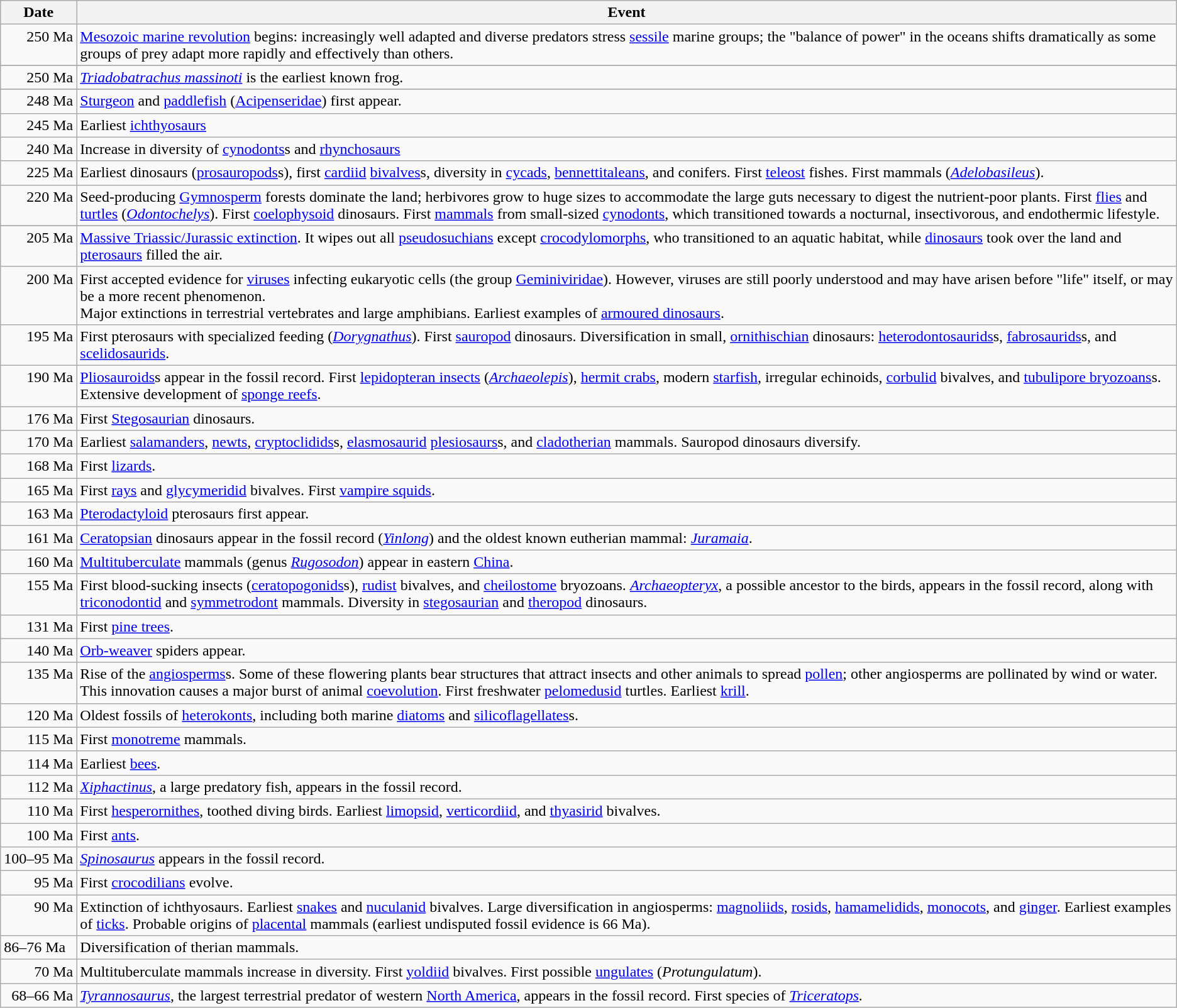<table class="wikitable">
<tr>
<th>Date</th>
<th>Event</th>
</tr>
<tr valign="TOP">
<td align="RIGHT" nowrap>250 Ma</td>
<td><a href='#'>Mesozoic marine revolution</a> begins: increasingly well adapted and diverse predators stress <a href='#'>sessile</a> marine groups; the "balance of power" in the oceans shifts dramatically as some groups of prey adapt more rapidly and effectively than others.</td>
</tr>
<tr>
</tr>
<tr valign="TOP">
<td align="RIGHT" nowrap>250 Ma</td>
<td><em><a href='#'>Triadobatrachus massinoti</a></em> is the earliest known frog.</td>
</tr>
<tr>
</tr>
<tr valign="TOP">
<td align="RIGHT" nowrap>248 Ma</td>
<td><a href='#'>Sturgeon</a> and <a href='#'>paddlefish</a> (<a href='#'>Acipenseridae</a>) first appear.</td>
</tr>
<tr valign="TOP">
<td align="RIGHT" nowrap>245 Ma</td>
<td>Earliest <a href='#'>ichthyosaurs</a></td>
</tr>
<tr valign="TOP">
<td align="RIGHT" nowrap>240 Ma</td>
<td>Increase in diversity of <a href='#'>cynodonts</a>s and <a href='#'>rhynchosaurs</a></td>
</tr>
<tr valign="TOP">
<td align="RIGHT" nowrap>225 Ma</td>
<td>Earliest dinosaurs (<a href='#'>prosauropods</a>s), first <a href='#'>cardiid</a> <a href='#'>bivalves</a>s, diversity in <a href='#'>cycads</a>, <a href='#'>bennettitaleans</a>, and conifers. First <a href='#'>teleost</a> fishes. First mammals (<em><a href='#'>Adelobasileus</a></em>).</td>
</tr>
<tr valign="TOP">
<td align="RIGHT" nowrap>220 Ma</td>
<td>Seed-producing <a href='#'>Gymnosperm</a> forests dominate the land; herbivores grow to huge sizes to accommodate the large guts necessary to digest the nutrient-poor plants. First <a href='#'>flies</a> and <a href='#'>turtles</a> (<em><a href='#'>Odontochelys</a></em>). First <a href='#'>coelophysoid</a> dinosaurs. First <a href='#'>mammals</a> from small-sized <a href='#'>cynodonts</a>, which transitioned towards a nocturnal, insectivorous, and endothermic lifestyle.</td>
</tr>
<tr>
</tr>
<tr valign="TOP">
<td align="RIGHT" nowrap>205 Ma</td>
<td><a href='#'>Massive Triassic/Jurassic extinction</a>. It wipes out all <a href='#'>pseudosuchians</a> except <a href='#'>crocodylomorphs</a>, who transitioned to an aquatic habitat, while <a href='#'>dinosaurs</a> took over the land and <a href='#'>pterosaurs</a> filled the air.</td>
</tr>
<tr valign="TOP">
<td style="text-align:RIGHT;" nowrap="">200 Ma</td>
<td>First accepted evidence for <a href='#'>viruses</a> infecting eukaryotic cells (the group <a href='#'>Geminiviridae</a>). However, viruses are still poorly understood and may have arisen before "life" itself, or may be a more recent phenomenon.<br>Major extinctions in terrestrial vertebrates and large amphibians. Earliest examples of <a href='#'>armoured dinosaurs</a>.</td>
</tr>
<tr valign="TOP">
<td align="RIGHT" nowrap>195 Ma</td>
<td>First pterosaurs with specialized feeding (<em><a href='#'>Dorygnathus</a></em>). First <a href='#'>sauropod</a> dinosaurs. Diversification in small, <a href='#'>ornithischian</a> dinosaurs: <a href='#'>heterodontosaurids</a>s, <a href='#'>fabrosaurids</a>s, and <a href='#'>scelidosaurids</a>.</td>
</tr>
<tr valign="TOP">
<td align="RIGHT" nowrap>190 Ma</td>
<td><a href='#'>Pliosauroids</a>s appear in the fossil record. First <a href='#'>lepidopteran insects</a> (<em><a href='#'>Archaeolepis</a></em>), <a href='#'>hermit crabs</a>, modern <a href='#'>starfish</a>, irregular echinoids, <a href='#'>corbulid</a> bivalves, and <a href='#'>tubulipore bryozoans</a>s. Extensive development of <a href='#'>sponge reefs</a>.</td>
</tr>
<tr valign="TOP">
<td align="RIGHT" nowrap>176 Ma</td>
<td>First <a href='#'>Stegosaurian</a> dinosaurs.</td>
</tr>
<tr valign="TOP">
<td align="RIGHT" nowrap>170 Ma</td>
<td>Earliest <a href='#'>salamanders</a>, <a href='#'>newts</a>, <a href='#'>cryptoclidids</a>s, <a href='#'>elasmosaurid</a> <a href='#'>plesiosaurs</a>s, and <a href='#'>cladotherian</a> mammals. Sauropod dinosaurs diversify.</td>
</tr>
<tr valign="TOP">
<td align="RIGHT" nowrap>168 Ma</td>
<td>First <a href='#'>lizards</a>.</td>
</tr>
<tr valign="TOP">
<td align="RIGHT" nowrap>165 Ma</td>
<td>First <a href='#'>rays</a> and <a href='#'>glycymeridid</a> bivalves. First <a href='#'>vampire squids</a>.</td>
</tr>
<tr valign="TOP">
<td align="RIGHT" nowrap>163 Ma</td>
<td><a href='#'>Pterodactyloid</a> pterosaurs first appear.</td>
</tr>
<tr valign="TOP">
<td align="RIGHT" nowrap>161 Ma</td>
<td><a href='#'>Ceratopsian</a> dinosaurs appear in the fossil record (<em><a href='#'>Yinlong</a></em>) and the oldest known eutherian mammal: <em><a href='#'>Juramaia</a></em>.</td>
</tr>
<tr valign="TOP">
<td align="RIGHT" nowrap>160 Ma</td>
<td><a href='#'>Multituberculate</a> mammals (genus <em><a href='#'>Rugosodon</a></em>) appear in eastern <a href='#'>China</a>.</td>
</tr>
<tr valign="TOP">
<td align="RIGHT" nowrap>155 Ma</td>
<td>First blood-sucking insects (<a href='#'>ceratopogonids</a>s), <a href='#'>rudist</a> bivalves, and <a href='#'>cheilostome</a> bryozoans. <em><a href='#'>Archaeopteryx</a></em>, a possible ancestor to the birds, appears in the fossil record, along with <a href='#'>triconodontid</a> and <a href='#'>symmetrodont</a> mammals. Diversity in <a href='#'>stegosaurian</a> and <a href='#'>theropod</a> dinosaurs.</td>
</tr>
<tr valign="TOP">
<td align="RIGHT" nowrap>131 Ma</td>
<td>First <a href='#'>pine trees</a>.</td>
</tr>
<tr valign="TOP">
<td align="RIGHT" nowrap>140 Ma</td>
<td><a href='#'>Orb-weaver</a> spiders appear.</td>
</tr>
<tr valign="TOP">
<td align="RIGHT" nowrap>135 Ma</td>
<td>Rise of the <a href='#'>angiosperms</a>s. Some of these flowering plants bear structures that attract insects and other animals to spread <a href='#'>pollen</a>; other angiosperms are pollinated by wind or water. This innovation causes a major burst of animal <a href='#'>coevolution</a>. First freshwater <a href='#'>pelomedusid</a> turtles. Earliest <a href='#'>krill</a>.</td>
</tr>
<tr valign="TOP">
<td align="RIGHT" nowrap>120 Ma</td>
<td>Oldest fossils of <a href='#'>heterokonts</a>, including both marine <a href='#'>diatoms</a> and <a href='#'>silicoflagellates</a>s.</td>
</tr>
<tr valign="TOP">
<td align="RIGHT" nowrap>115 Ma</td>
<td>First <a href='#'>monotreme</a> mammals.</td>
</tr>
<tr valign="TOP">
<td align="RIGHT" nowrap>114 Ma</td>
<td>Earliest <a href='#'>bees</a>.</td>
</tr>
<tr valign="TOP">
<td align="RIGHT" nowrap>112 Ma</td>
<td><em><a href='#'>Xiphactinus</a></em>, a large predatory fish, appears in the fossil record.</td>
</tr>
<tr valign="TOP">
<td align="RIGHT" nowrap>110 Ma</td>
<td>First <a href='#'>hesperornithes</a>, toothed diving birds. Earliest <a href='#'>limopsid</a>, <a href='#'>verticordiid</a>, and <a href='#'>thyasirid</a> bivalves.</td>
</tr>
<tr valign="TOP">
<td align="RIGHT" nowrap="">100 Ma</td>
<td>First <a href='#'>ants</a>.</td>
</tr>
<tr valign="TOP">
<td align="RIGHT" nowrap="">100–95 Ma</td>
<td><em><a href='#'>Spinosaurus</a></em> appears in the fossil record.</td>
</tr>
<tr valign="TOP">
<td align="RIGHT" nowrap="">95 Ma</td>
<td>First <a href='#'>crocodilians</a> evolve.</td>
</tr>
<tr valign="TOP">
<td align="RIGHT" nowrap>90 Ma</td>
<td>Extinction of ichthyosaurs. Earliest <a href='#'>snakes</a> and <a href='#'>nuculanid</a> bivalves. Large diversification in angiosperms: <a href='#'>magnoliids</a>, <a href='#'>rosids</a>, <a href='#'>hamamelidids</a>, <a href='#'>monocots</a>, and <a href='#'>ginger</a>. Earliest examples of <a href='#'>ticks</a>. Probable origins of <a href='#'>placental</a> mammals (earliest undisputed fossil evidence is 66 Ma).</td>
</tr>
<tr>
<td>86–76 Ma</td>
<td>Diversification of therian mammals.</td>
</tr>
<tr valign="TOP">
<td align="RIGHT" nowrap>70 Ma</td>
<td>Multituberculate mammals increase in diversity. First <a href='#'>yoldiid</a> bivalves. First possible <a href='#'>ungulates</a> (<em>Protungulatum</em>).</td>
</tr>
<tr valign="TOP">
<td align="RIGHT" nowrap>68–66 Ma</td>
<td><em><a href='#'>Tyrannosaurus</a></em>, the largest terrestrial predator of western <a href='#'>North America</a>, appears in the fossil record. First species of <em><a href='#'>Triceratops</a>.</em></td>
</tr>
</table>
